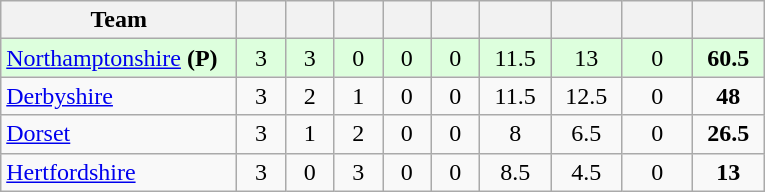<table class="wikitable" style="text-align:center">
<tr>
<th width="150">Team</th>
<th width="25"></th>
<th width="25"></th>
<th width="25"></th>
<th width="25"></th>
<th width="25"></th>
<th width="40"></th>
<th width="40"></th>
<th width="40"></th>
<th width="40"></th>
</tr>
<tr style="background:#dfd">
<td style="text-align:left"><a href='#'>Northamptonshire</a> <strong>(P)</strong></td>
<td>3</td>
<td>3</td>
<td>0</td>
<td>0</td>
<td>0</td>
<td>11.5</td>
<td>13</td>
<td>0</td>
<td><strong>60.5</strong></td>
</tr>
<tr>
<td style="text-align:left"><a href='#'>Derbyshire</a></td>
<td>3</td>
<td>2</td>
<td>1</td>
<td>0</td>
<td>0</td>
<td>11.5</td>
<td>12.5</td>
<td>0</td>
<td><strong>48</strong></td>
</tr>
<tr>
<td style="text-align:left"><a href='#'>Dorset</a></td>
<td>3</td>
<td>1</td>
<td>2</td>
<td>0</td>
<td>0</td>
<td>8</td>
<td>6.5</td>
<td>0</td>
<td><strong>26.5</strong></td>
</tr>
<tr>
<td style="text-align:left"><a href='#'>Hertfordshire</a></td>
<td>3</td>
<td>0</td>
<td>3</td>
<td>0</td>
<td>0</td>
<td>8.5</td>
<td>4.5</td>
<td>0</td>
<td><strong>13</strong></td>
</tr>
</table>
